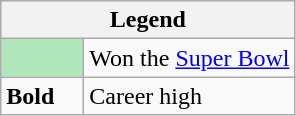<table class="wikitable">
<tr>
<th colspan="2">Legend</th>
</tr>
<tr>
<td style="background:#afe6ba; width:3em;"></td>
<td>Won the <a href='#'>Super Bowl</a></td>
</tr>
<tr>
<td><strong>Bold</strong></td>
<td>Career high</td>
</tr>
</table>
